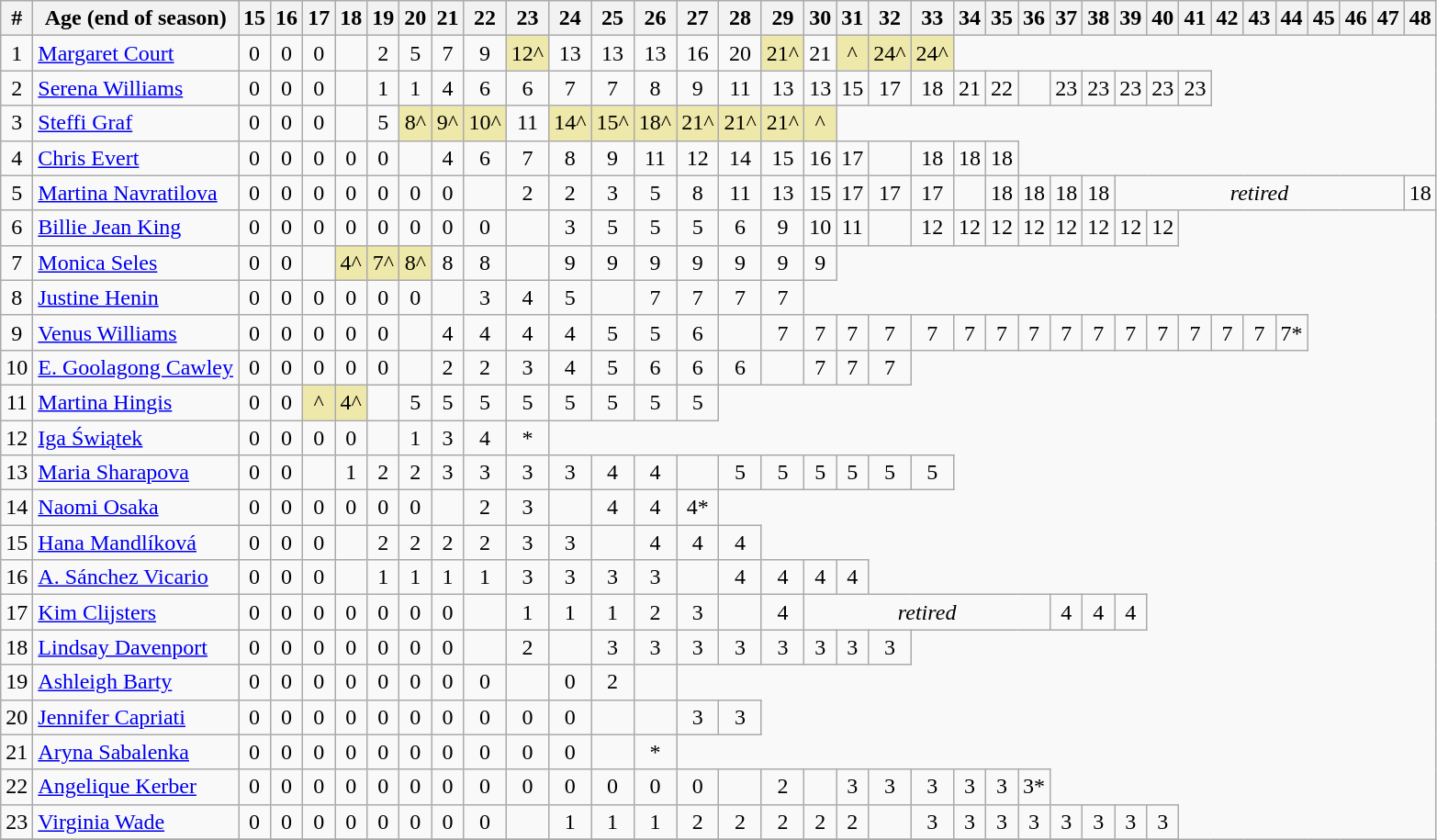<table class=wikitable style="text-align: center;">
<tr>
<th>#</th>
<th>Age (end of season)</th>
<th>15</th>
<th>16</th>
<th>17</th>
<th>18</th>
<th>19</th>
<th>20</th>
<th>21</th>
<th>22</th>
<th>23</th>
<th>24</th>
<th>25</th>
<th>26</th>
<th>27</th>
<th>28</th>
<th>29</th>
<th>30</th>
<th>31</th>
<th>32</th>
<th>33</th>
<th>34</th>
<th>35</th>
<th>36</th>
<th>37</th>
<th>38</th>
<th>39</th>
<th>40</th>
<th>41</th>
<th>42</th>
<th>43</th>
<th>44</th>
<th>45</th>
<th>46</th>
<th>47</th>
<th>48</th>
</tr>
<tr>
<td>1</td>
<td style="text-align:left;"> <a href='#'>Margaret Court</a></td>
<td>0</td>
<td>0</td>
<td>0</td>
<td></td>
<td>2</td>
<td>5</td>
<td>7</td>
<td>9</td>
<td bgcolor="#eee8aa">12^</td>
<td>13</td>
<td>13</td>
<td>13</td>
<td>16</td>
<td>20</td>
<td bgcolor="#eee8aa">21^</td>
<td>21</td>
<td bgcolor="#eee8aa">^</td>
<td bgcolor="#eee8aa">24^</td>
<td bgcolor="#eee8aa">24^</td>
</tr>
<tr>
<td>2</td>
<td style="text-align:left;"> <a href='#'>Serena Williams</a></td>
<td>0</td>
<td>0</td>
<td>0</td>
<td></td>
<td>1</td>
<td>1</td>
<td>4</td>
<td>6</td>
<td>6</td>
<td>7</td>
<td>7</td>
<td>8</td>
<td>9</td>
<td>11</td>
<td>13</td>
<td>13</td>
<td>15</td>
<td>17</td>
<td>18</td>
<td>21</td>
<td>22</td>
<td></td>
<td>23</td>
<td>23</td>
<td>23</td>
<td>23</td>
<td>23</td>
</tr>
<tr>
<td>3</td>
<td style="text-align:left;"> <a href='#'>Steffi Graf</a></td>
<td>0</td>
<td>0</td>
<td>0</td>
<td></td>
<td>5</td>
<td bgcolor="#eee8aa">8^</td>
<td bgcolor="#eee8aa">9^</td>
<td bgcolor="#eee8aa">10^</td>
<td>11</td>
<td bgcolor="#eee8aa">14^</td>
<td bgcolor="#eee8aa">15^</td>
<td bgcolor="#eee8aa">18^</td>
<td bgcolor="#eee8aa">21^</td>
<td bgcolor="#eee8aa">21^</td>
<td bgcolor="#eee8aa">21^</td>
<td bgcolor="#eee8aa">^</td>
</tr>
<tr>
<td>4</td>
<td style="text-align:left;"> <a href='#'>Chris Evert</a></td>
<td>0</td>
<td>0</td>
<td>0</td>
<td>0</td>
<td>0</td>
<td></td>
<td>4</td>
<td>6</td>
<td>7</td>
<td>8</td>
<td>9</td>
<td>11</td>
<td>12</td>
<td>14</td>
<td>15</td>
<td>16</td>
<td>17</td>
<td></td>
<td>18</td>
<td>18</td>
<td>18</td>
</tr>
<tr>
<td>5</td>
<td style="text-align:left;"> <a href='#'>Martina Navratilova</a></td>
<td>0</td>
<td>0</td>
<td>0</td>
<td>0</td>
<td>0</td>
<td>0</td>
<td>0</td>
<td></td>
<td>2</td>
<td>2</td>
<td>3</td>
<td>5</td>
<td>8</td>
<td>11</td>
<td>13</td>
<td>15</td>
<td>17</td>
<td>17</td>
<td>17</td>
<td></td>
<td>18</td>
<td>18</td>
<td>18</td>
<td>18</td>
<td colspan=9><em>retired</em></td>
<td>18</td>
</tr>
<tr>
<td>6</td>
<td style="text-align:left;"> <a href='#'>Billie Jean King</a></td>
<td>0</td>
<td>0</td>
<td>0</td>
<td>0</td>
<td>0</td>
<td>0</td>
<td>0</td>
<td>0</td>
<td></td>
<td>3</td>
<td>5</td>
<td>5</td>
<td>5</td>
<td>6</td>
<td>9</td>
<td>10</td>
<td>11</td>
<td></td>
<td>12</td>
<td>12</td>
<td>12</td>
<td>12</td>
<td>12</td>
<td>12</td>
<td>12</td>
<td>12</td>
</tr>
<tr>
<td>7</td>
<td style="text-align:left;"> <a href='#'>Monica Seles</a></td>
<td>0</td>
<td>0</td>
<td></td>
<td bgcolor="#eee8aa">4^</td>
<td bgcolor="#eee8aa">7^</td>
<td bgcolor="#eee8aa">8^</td>
<td>8</td>
<td>8</td>
<td></td>
<td>9</td>
<td>9</td>
<td>9</td>
<td>9</td>
<td>9</td>
<td>9</td>
<td>9</td>
</tr>
<tr>
<td>8</td>
<td style="text-align:left;"> <a href='#'>Justine Henin</a></td>
<td>0</td>
<td>0</td>
<td>0</td>
<td>0</td>
<td>0</td>
<td>0</td>
<td></td>
<td>3</td>
<td>4</td>
<td>5</td>
<td></td>
<td>7</td>
<td>7</td>
<td>7</td>
<td>7</td>
</tr>
<tr>
<td>9</td>
<td style="text-align:left;"> <a href='#'>Venus Williams</a></td>
<td>0</td>
<td>0</td>
<td>0</td>
<td>0</td>
<td>0</td>
<td></td>
<td>4</td>
<td>4</td>
<td>4</td>
<td>4</td>
<td>5</td>
<td>5</td>
<td>6</td>
<td></td>
<td>7</td>
<td>7</td>
<td>7</td>
<td>7</td>
<td>7</td>
<td>7</td>
<td>7</td>
<td>7</td>
<td>7</td>
<td>7</td>
<td>7</td>
<td>7</td>
<td>7</td>
<td>7</td>
<td>7</td>
<td>7*</td>
</tr>
<tr>
<td>10</td>
<td style="text-align:left;"> <a href='#'>E. Goolagong Cawley</a></td>
<td>0</td>
<td>0</td>
<td>0</td>
<td>0</td>
<td>0</td>
<td></td>
<td>2</td>
<td>2</td>
<td>3</td>
<td>4</td>
<td>5</td>
<td>6</td>
<td>6</td>
<td>6</td>
<td></td>
<td>7</td>
<td>7</td>
<td>7</td>
</tr>
<tr>
<td>11</td>
<td style="text-align:left;"> <a href='#'>Martina Hingis</a></td>
<td>0</td>
<td>0</td>
<td bgcolor="#eee8aa">^</td>
<td bgcolor="#eee8aa">4^</td>
<td></td>
<td>5</td>
<td>5</td>
<td>5</td>
<td>5</td>
<td>5</td>
<td>5</td>
<td>5</td>
<td>5</td>
</tr>
<tr>
<td>12</td>
<td style="text-align:left;"> <a href='#'>Iga Świątek</a></td>
<td>0</td>
<td>0</td>
<td>0</td>
<td>0</td>
<td></td>
<td>1</td>
<td>3</td>
<td>4</td>
<td>*</td>
</tr>
<tr>
<td>13</td>
<td style="text-align:left;"> <a href='#'>Maria Sharapova</a></td>
<td>0</td>
<td>0</td>
<td></td>
<td>1</td>
<td>2</td>
<td>2</td>
<td>3</td>
<td>3</td>
<td>3</td>
<td>3</td>
<td>4</td>
<td>4</td>
<td></td>
<td>5</td>
<td>5</td>
<td>5</td>
<td>5</td>
<td>5</td>
<td>5</td>
</tr>
<tr>
<td>14</td>
<td style="text-align:left;"> <a href='#'>Naomi Osaka</a></td>
<td>0</td>
<td>0</td>
<td>0</td>
<td>0</td>
<td>0</td>
<td>0</td>
<td></td>
<td>2</td>
<td>3</td>
<td></td>
<td>4</td>
<td>4</td>
<td>4*</td>
</tr>
<tr>
<td>15</td>
<td style="text-align:left;"> <a href='#'>Hana Mandlíková</a></td>
<td>0</td>
<td>0</td>
<td>0</td>
<td></td>
<td>2</td>
<td>2</td>
<td>2</td>
<td>2</td>
<td>3</td>
<td>3</td>
<td></td>
<td>4</td>
<td>4</td>
<td>4</td>
</tr>
<tr>
<td>16</td>
<td style="text-align:left;"> <a href='#'>A. Sánchez Vicario</a></td>
<td>0</td>
<td>0</td>
<td>0</td>
<td></td>
<td>1</td>
<td>1</td>
<td>1</td>
<td>1</td>
<td>3</td>
<td>3</td>
<td>3</td>
<td>3</td>
<td></td>
<td>4</td>
<td>4</td>
<td>4</td>
<td>4</td>
</tr>
<tr>
<td>17</td>
<td style="text-align:left;"> <a href='#'>Kim Clijsters</a></td>
<td>0</td>
<td>0</td>
<td>0</td>
<td>0</td>
<td>0</td>
<td>0</td>
<td>0</td>
<td></td>
<td>1</td>
<td>1</td>
<td>1</td>
<td>2</td>
<td>3</td>
<td></td>
<td>4</td>
<td colspan=7><em>retired</em></td>
<td>4</td>
<td>4</td>
<td>4</td>
</tr>
<tr>
<td>18</td>
<td style="text-align:left;"> <a href='#'>Lindsay Davenport</a></td>
<td>0</td>
<td>0</td>
<td>0</td>
<td>0</td>
<td>0</td>
<td>0</td>
<td>0</td>
<td></td>
<td>2</td>
<td></td>
<td>3</td>
<td>3</td>
<td>3</td>
<td>3</td>
<td>3</td>
<td>3</td>
<td>3</td>
<td>3</td>
</tr>
<tr>
<td>19</td>
<td style="text-align:left;"> <a href='#'>Ashleigh Barty</a></td>
<td>0</td>
<td>0</td>
<td>0</td>
<td>0</td>
<td>0</td>
<td>0</td>
<td>0</td>
<td>0</td>
<td></td>
<td>0</td>
<td>2</td>
<td></td>
</tr>
<tr>
<td>20</td>
<td style="text-align:left;"> <a href='#'>Jennifer Capriati</a></td>
<td>0</td>
<td>0</td>
<td>0</td>
<td>0</td>
<td>0</td>
<td>0</td>
<td>0</td>
<td>0</td>
<td>0</td>
<td>0</td>
<td></td>
<td></td>
<td>3</td>
<td>3</td>
</tr>
<tr>
<td>21</td>
<td style="text-align:left;"> <a href='#'>Aryna Sabalenka</a></td>
<td>0</td>
<td>0</td>
<td>0</td>
<td>0</td>
<td>0</td>
<td>0</td>
<td>0</td>
<td>0</td>
<td>0</td>
<td>0</td>
<td></td>
<td>*</td>
</tr>
<tr>
<td>22</td>
<td style="text-align:left;"> <a href='#'>Angelique Kerber</a></td>
<td>0</td>
<td>0</td>
<td>0</td>
<td>0</td>
<td>0</td>
<td>0</td>
<td>0</td>
<td>0</td>
<td>0</td>
<td>0</td>
<td>0</td>
<td>0</td>
<td>0</td>
<td></td>
<td>2</td>
<td></td>
<td>3</td>
<td>3</td>
<td>3</td>
<td>3</td>
<td>3</td>
<td>3*</td>
</tr>
<tr>
<td>23</td>
<td style="text-align:left;"> <a href='#'>Virginia Wade</a></td>
<td>0</td>
<td>0</td>
<td>0</td>
<td>0</td>
<td>0</td>
<td>0</td>
<td>0</td>
<td>0</td>
<td></td>
<td>1</td>
<td>1</td>
<td>1</td>
<td>2</td>
<td>2</td>
<td>2</td>
<td>2</td>
<td>2</td>
<td></td>
<td>3</td>
<td>3</td>
<td>3</td>
<td>3</td>
<td>3</td>
<td>3</td>
<td>3</td>
<td>3</td>
</tr>
<tr>
</tr>
</table>
